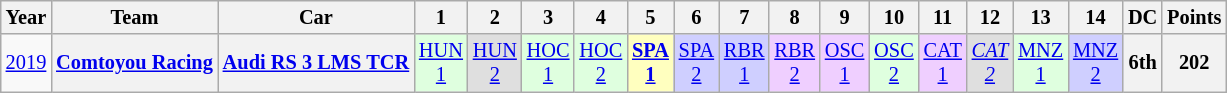<table class="wikitable" style="text-align:center; font-size:85%">
<tr>
<th>Year</th>
<th>Team</th>
<th>Car</th>
<th>1</th>
<th>2</th>
<th>3</th>
<th>4</th>
<th>5</th>
<th>6</th>
<th>7</th>
<th>8</th>
<th>9</th>
<th>10</th>
<th>11</th>
<th>12</th>
<th>13</th>
<th>14</th>
<th>DC</th>
<th>Points</th>
</tr>
<tr>
<td><a href='#'>2019</a></td>
<th><a href='#'>Comtoyou Racing</a></th>
<th><a href='#'>Audi RS 3 LMS TCR</a></th>
<td style="background:#DFFFDF;"><a href='#'>HUN<br>1</a><br></td>
<td style="background:#DFDFDF;"><a href='#'>HUN<br>2</a><br></td>
<td style="background:#DFFFDF;"><a href='#'>HOC<br>1</a><br></td>
<td style="background:#DFFFDF;"><a href='#'>HOC<br>2</a><br></td>
<td style="background:#FFFFBF;"><strong><a href='#'>SPA<br>1</a></strong><br></td>
<td style="background:#CFCFFF;"><a href='#'>SPA<br>2</a><br></td>
<td style="background:#CFCFFF;"><a href='#'>RBR<br>1</a><br></td>
<td style="background:#EFCFFF;"><a href='#'>RBR<br>2</a><br></td>
<td style="background:#EFCFFF;"><a href='#'>OSC<br>1</a><br></td>
<td style="background:#DFFFDF;"><a href='#'>OSC<br>2</a><br></td>
<td style="background:#EFCFFF;"><a href='#'>CAT<br>1</a><br></td>
<td style="background:#DFDFDF;"><em><a href='#'>CAT<br>2</a></em><br></td>
<td style="background:#DFFFDF;"><a href='#'>MNZ<br>1</a><br></td>
<td style="background:#CFCFFF;"><a href='#'>MNZ<br>2</a><br></td>
<th>6th</th>
<th>202</th>
</tr>
</table>
